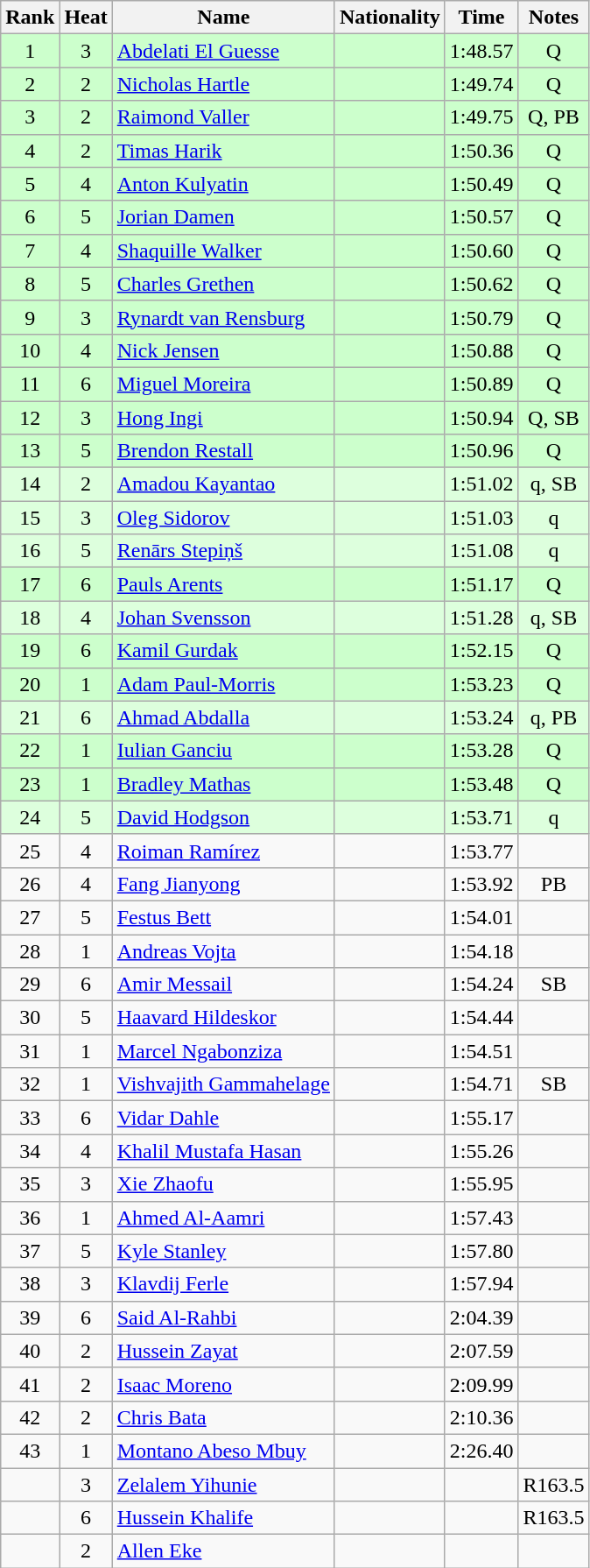<table class="wikitable sortable" style="text-align:center">
<tr>
<th>Rank</th>
<th>Heat</th>
<th>Name</th>
<th>Nationality</th>
<th>Time</th>
<th>Notes</th>
</tr>
<tr bgcolor=ccffcc>
<td>1</td>
<td>3</td>
<td align=left><a href='#'>Abdelati El Guesse</a></td>
<td align=left></td>
<td>1:48.57</td>
<td>Q</td>
</tr>
<tr bgcolor=ccffcc>
<td>2</td>
<td>2</td>
<td align=left><a href='#'>Nicholas Hartle</a></td>
<td align=left></td>
<td>1:49.74</td>
<td>Q</td>
</tr>
<tr bgcolor=ccffcc>
<td>3</td>
<td>2</td>
<td align=left><a href='#'>Raimond Valler</a></td>
<td align=left></td>
<td>1:49.75</td>
<td>Q, PB</td>
</tr>
<tr bgcolor=ccffcc>
<td>4</td>
<td>2</td>
<td align=left><a href='#'>Timas Harik</a></td>
<td align=left></td>
<td>1:50.36</td>
<td>Q</td>
</tr>
<tr bgcolor=ccffcc>
<td>5</td>
<td>4</td>
<td align=left><a href='#'>Anton Kulyatin</a></td>
<td align=left></td>
<td>1:50.49</td>
<td>Q</td>
</tr>
<tr bgcolor=ccffcc>
<td>6</td>
<td>5</td>
<td align=left><a href='#'>Jorian Damen</a></td>
<td align=left></td>
<td>1:50.57</td>
<td>Q</td>
</tr>
<tr bgcolor=ccffcc>
<td>7</td>
<td>4</td>
<td align=left><a href='#'>Shaquille Walker</a></td>
<td align=left></td>
<td>1:50.60</td>
<td>Q</td>
</tr>
<tr bgcolor=ccffcc>
<td>8</td>
<td>5</td>
<td align=left><a href='#'>Charles Grethen</a></td>
<td align=left></td>
<td>1:50.62</td>
<td>Q</td>
</tr>
<tr bgcolor=ccffcc>
<td>9</td>
<td>3</td>
<td align=left><a href='#'>Rynardt van Rensburg</a></td>
<td align=left></td>
<td>1:50.79</td>
<td>Q</td>
</tr>
<tr bgcolor=ccffcc>
<td>10</td>
<td>4</td>
<td align=left><a href='#'>Nick Jensen</a></td>
<td align=left></td>
<td>1:50.88</td>
<td>Q</td>
</tr>
<tr bgcolor=ccffcc>
<td>11</td>
<td>6</td>
<td align=left><a href='#'>Miguel Moreira</a></td>
<td align=left></td>
<td>1:50.89</td>
<td>Q</td>
</tr>
<tr bgcolor=ccffcc>
<td>12</td>
<td>3</td>
<td align=left><a href='#'>Hong Ingi</a></td>
<td align=left></td>
<td>1:50.94</td>
<td>Q, SB</td>
</tr>
<tr bgcolor=ccffcc>
<td>13</td>
<td>5</td>
<td align=left><a href='#'>Brendon Restall</a></td>
<td align=left></td>
<td>1:50.96</td>
<td>Q</td>
</tr>
<tr bgcolor=ddffdd>
<td>14</td>
<td>2</td>
<td align=left><a href='#'>Amadou Kayantao</a></td>
<td align=left></td>
<td>1:51.02</td>
<td>q, SB</td>
</tr>
<tr bgcolor=ddffdd>
<td>15</td>
<td>3</td>
<td align=left><a href='#'>Oleg Sidorov</a></td>
<td align=left></td>
<td>1:51.03</td>
<td>q</td>
</tr>
<tr bgcolor=ddffdd>
<td>16</td>
<td>5</td>
<td align=left><a href='#'>Renārs Stepiņš</a></td>
<td align=left></td>
<td>1:51.08</td>
<td>q</td>
</tr>
<tr bgcolor=ccffcc>
<td>17</td>
<td>6</td>
<td align=left><a href='#'>Pauls Arents</a></td>
<td align=left></td>
<td>1:51.17</td>
<td>Q</td>
</tr>
<tr bgcolor=ddffdd>
<td>18</td>
<td>4</td>
<td align=left><a href='#'>Johan Svensson</a></td>
<td align=left></td>
<td>1:51.28</td>
<td>q, SB</td>
</tr>
<tr bgcolor=ccffcc>
<td>19</td>
<td>6</td>
<td align=left><a href='#'>Kamil Gurdak</a></td>
<td align=left></td>
<td>1:52.15</td>
<td>Q</td>
</tr>
<tr bgcolor=ccffcc>
<td>20</td>
<td>1</td>
<td align=left><a href='#'>Adam Paul-Morris</a></td>
<td align=left></td>
<td>1:53.23</td>
<td>Q</td>
</tr>
<tr bgcolor=ddffdd>
<td>21</td>
<td>6</td>
<td align=left><a href='#'>Ahmad Abdalla</a></td>
<td align=left></td>
<td>1:53.24</td>
<td>q, PB</td>
</tr>
<tr bgcolor=ccffcc>
<td>22</td>
<td>1</td>
<td align=left><a href='#'>Iulian Ganciu</a></td>
<td align=left></td>
<td>1:53.28</td>
<td>Q</td>
</tr>
<tr bgcolor=ccffcc>
<td>23</td>
<td>1</td>
<td align=left><a href='#'>Bradley Mathas</a></td>
<td align=left></td>
<td>1:53.48</td>
<td>Q</td>
</tr>
<tr bgcolor=ddffdd>
<td>24</td>
<td>5</td>
<td align=left><a href='#'>David Hodgson</a></td>
<td align=left></td>
<td>1:53.71</td>
<td>q</td>
</tr>
<tr>
<td>25</td>
<td>4</td>
<td align=left><a href='#'>Roiman Ramírez</a></td>
<td align=left></td>
<td>1:53.77</td>
<td></td>
</tr>
<tr>
<td>26</td>
<td>4</td>
<td align=left><a href='#'>Fang Jianyong</a></td>
<td align=left></td>
<td>1:53.92</td>
<td>PB</td>
</tr>
<tr>
<td>27</td>
<td>5</td>
<td align=left><a href='#'>Festus Bett</a></td>
<td align=left></td>
<td>1:54.01</td>
<td></td>
</tr>
<tr>
<td>28</td>
<td>1</td>
<td align=left><a href='#'>Andreas Vojta</a></td>
<td align=left></td>
<td>1:54.18</td>
<td></td>
</tr>
<tr>
<td>29</td>
<td>6</td>
<td align=left><a href='#'>Amir Messail</a></td>
<td align=left></td>
<td>1:54.24</td>
<td>SB</td>
</tr>
<tr>
<td>30</td>
<td>5</td>
<td align=left><a href='#'>Haavard Hildeskor</a></td>
<td align=left></td>
<td>1:54.44</td>
<td></td>
</tr>
<tr>
<td>31</td>
<td>1</td>
<td align=left><a href='#'>Marcel Ngabonziza</a></td>
<td align=left></td>
<td>1:54.51</td>
<td></td>
</tr>
<tr>
<td>32</td>
<td>1</td>
<td align=left><a href='#'>Vishvajith Gammahelage</a></td>
<td align=left></td>
<td>1:54.71</td>
<td>SB</td>
</tr>
<tr>
<td>33</td>
<td>6</td>
<td align=left><a href='#'>Vidar Dahle</a></td>
<td align=left></td>
<td>1:55.17</td>
<td></td>
</tr>
<tr>
<td>34</td>
<td>4</td>
<td align=left><a href='#'>Khalil Mustafa Hasan</a></td>
<td align=left></td>
<td>1:55.26</td>
<td></td>
</tr>
<tr>
<td>35</td>
<td>3</td>
<td align=left><a href='#'>Xie Zhaofu</a></td>
<td align=left></td>
<td>1:55.95</td>
<td></td>
</tr>
<tr>
<td>36</td>
<td>1</td>
<td align=left><a href='#'>Ahmed Al-Aamri</a></td>
<td align=left></td>
<td>1:57.43</td>
<td></td>
</tr>
<tr>
<td>37</td>
<td>5</td>
<td align=left><a href='#'>Kyle Stanley</a></td>
<td align=left></td>
<td>1:57.80</td>
<td></td>
</tr>
<tr>
<td>38</td>
<td>3</td>
<td align=left><a href='#'>Klavdij Ferle</a></td>
<td align=left></td>
<td>1:57.94</td>
<td></td>
</tr>
<tr>
<td>39</td>
<td>6</td>
<td align=left><a href='#'>Said Al-Rahbi</a></td>
<td align=left></td>
<td>2:04.39</td>
<td></td>
</tr>
<tr>
<td>40</td>
<td>2</td>
<td align=left><a href='#'>Hussein Zayat</a></td>
<td align=left></td>
<td>2:07.59</td>
<td></td>
</tr>
<tr>
<td>41</td>
<td>2</td>
<td align=left><a href='#'>Isaac Moreno</a></td>
<td align=left></td>
<td>2:09.99</td>
<td></td>
</tr>
<tr>
<td>42</td>
<td>2</td>
<td align=left><a href='#'>Chris Bata</a></td>
<td align=left></td>
<td>2:10.36</td>
<td></td>
</tr>
<tr>
<td>43</td>
<td>1</td>
<td align=left><a href='#'>Montano Abeso Mbuy</a></td>
<td align=left></td>
<td>2:26.40</td>
<td></td>
</tr>
<tr>
<td></td>
<td>3</td>
<td align=left><a href='#'>Zelalem Yihunie</a></td>
<td align=left></td>
<td></td>
<td>R163.5</td>
</tr>
<tr>
<td></td>
<td>6</td>
<td align=left><a href='#'>Hussein Khalife</a></td>
<td align=left></td>
<td></td>
<td>R163.5</td>
</tr>
<tr>
<td></td>
<td>2</td>
<td align=left><a href='#'>Allen Eke</a></td>
<td align=left></td>
<td></td>
<td></td>
</tr>
</table>
